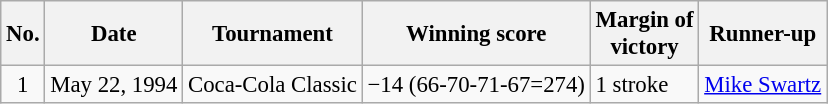<table class="wikitable" style="font-size:95%;">
<tr>
<th>No.</th>
<th>Date</th>
<th>Tournament</th>
<th>Winning score</th>
<th>Margin of<br>victory</th>
<th>Runner-up</th>
</tr>
<tr>
<td align=center>1</td>
<td align=right>May 22, 1994</td>
<td>Coca-Cola Classic</td>
<td>−14 (66-70-71-67=274)</td>
<td>1 stroke</td>
<td> <a href='#'>Mike Swartz</a></td>
</tr>
</table>
